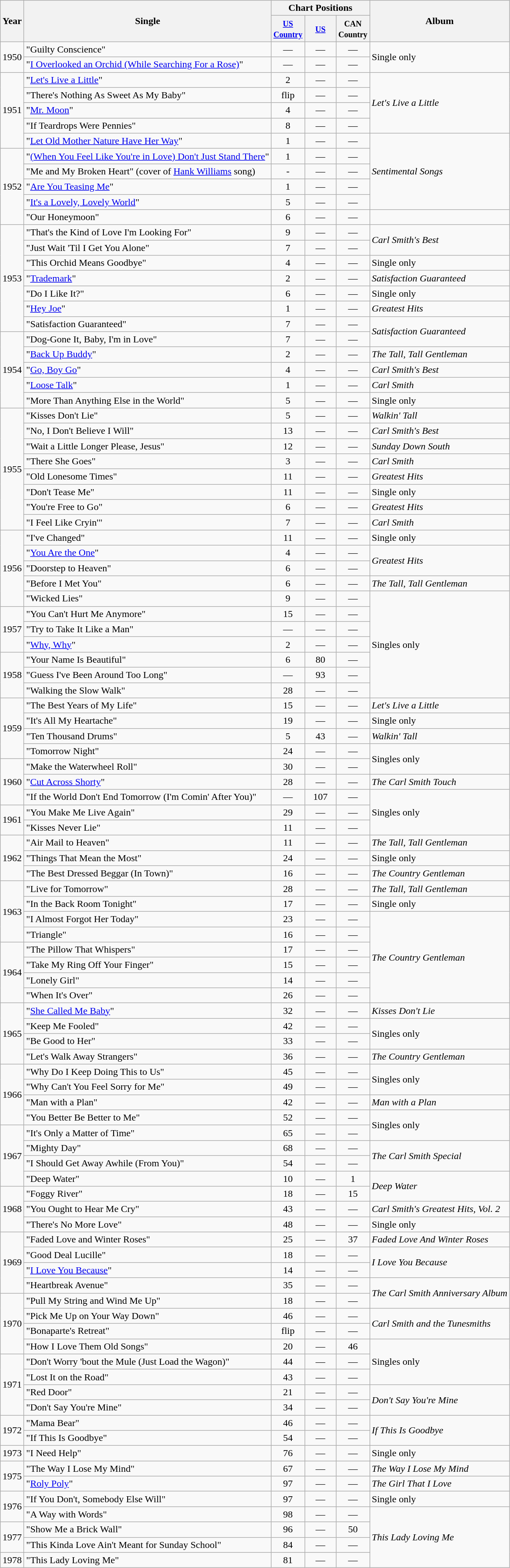<table class="wikitable">
<tr>
<th rowspan="2">Year</th>
<th rowspan="2">Single</th>
<th colspan="3">Chart Positions</th>
<th rowspan="2">Album</th>
</tr>
<tr>
<th width="45"><small><a href='#'>US Country</a></small></th>
<th width="45"><small><a href='#'>US</a></small><br></th>
<th width="45"><small>CAN Country</small></th>
</tr>
<tr>
<td rowspan="2">1950</td>
<td>"Guilty Conscience"</td>
<td align="center">—</td>
<td align="center">—</td>
<td align="center">—</td>
<td rowspan="2">Single only</td>
</tr>
<tr>
<td>"<a href='#'>I Overlooked an Orchid (While Searching For a Rose)</a>"</td>
<td align="center">—</td>
<td align="center">—</td>
<td align="center">—</td>
</tr>
<tr>
<td rowspan="5">1951</td>
<td>"<a href='#'>Let's Live a Little</a>"</td>
<td align="center">2</td>
<td align="center">—</td>
<td align="center">—</td>
<td rowspan="4"><em>Let's Live a Little</em></td>
</tr>
<tr>
<td>"There's Nothing As Sweet As My Baby"</td>
<td align="center">flip</td>
<td align="center">—</td>
<td align="center">—</td>
</tr>
<tr>
<td>"<a href='#'>Mr. Moon</a>"</td>
<td align="center">4</td>
<td align="center">—</td>
<td align="center">—</td>
</tr>
<tr>
<td>"If Teardrops Were Pennies"</td>
<td align="center">8</td>
<td align="center">—</td>
<td align="center">—</td>
</tr>
<tr>
<td>"<a href='#'>Let Old Mother Nature Have Her Way</a>"</td>
<td align="center">1</td>
<td align="center">—</td>
<td align="center">—</td>
<td rowspan="5"><em>Sentimental Songs</em></td>
</tr>
<tr>
<td rowspan="5">1952</td>
<td>"<a href='#'>(When You Feel Like You're in Love) Don't Just Stand There</a>"</td>
<td align="center">1</td>
<td align="center">—</td>
<td align="center">—</td>
</tr>
<tr>
<td>"Me and My Broken Heart" (cover of <a href='#'>Hank Williams</a> song)</td>
<td align="center">-</td>
<td align="center">—</td>
<td align="center">—</td>
</tr>
<tr>
<td>"<a href='#'>Are You Teasing Me</a>"</td>
<td align="center">1</td>
<td align="center">—</td>
<td align="center">—</td>
</tr>
<tr>
<td>"<a href='#'>It's a Lovely, Lovely World</a>"</td>
<td align="center">5</td>
<td align="center">—</td>
<td align="center">—</td>
</tr>
<tr>
<td>"Our Honeymoon"</td>
<td align="center">6</td>
<td align="center">—</td>
<td align="center">—</td>
</tr>
<tr>
<td rowspan="7">1953</td>
<td>"That's the Kind of Love I'm Looking For"</td>
<td align="center">9</td>
<td align="center">—</td>
<td align="center">—</td>
<td rowspan="2"><em>Carl Smith's Best</em></td>
</tr>
<tr>
<td>"Just Wait 'Til I Get You Alone"</td>
<td align="center">7</td>
<td align="center">—</td>
<td align="center">—</td>
</tr>
<tr>
<td>"This Orchid Means Goodbye"</td>
<td align="center">4</td>
<td align="center">—</td>
<td align="center">—</td>
<td>Single only</td>
</tr>
<tr>
<td>"<a href='#'>Trademark</a>"</td>
<td align="center">2</td>
<td align="center">—</td>
<td align="center">—</td>
<td><em>Satisfaction Guaranteed</em></td>
</tr>
<tr>
<td>"Do I Like It?"</td>
<td align="center">6</td>
<td align="center">—</td>
<td align="center">—</td>
<td>Single only</td>
</tr>
<tr>
<td>"<a href='#'>Hey Joe</a>"</td>
<td align="center">1</td>
<td align="center">—</td>
<td align="center">—</td>
<td><em>Greatest Hits</em></td>
</tr>
<tr>
<td>"Satisfaction Guaranteed"</td>
<td align="center">7</td>
<td align="center">—</td>
<td align="center">—</td>
<td rowspan="2"><em>Satisfaction Guaranteed</em></td>
</tr>
<tr>
<td rowspan="5">1954</td>
<td>"Dog-Gone It, Baby, I'm in Love"</td>
<td align="center">7</td>
<td align="center">—</td>
<td align="center">—</td>
</tr>
<tr>
<td>"<a href='#'>Back Up Buddy</a>"</td>
<td align="center">2</td>
<td align="center">—</td>
<td align="center">—</td>
<td><em>The Tall, Tall Gentleman</em></td>
</tr>
<tr>
<td>"<a href='#'>Go, Boy Go</a>"</td>
<td align="center">4</td>
<td align="center">—</td>
<td align="center">—</td>
<td><em>Carl Smith's Best</em></td>
</tr>
<tr>
<td>"<a href='#'>Loose Talk</a>"</td>
<td align="center">1</td>
<td align="center">—</td>
<td align="center">—</td>
<td><em>Carl Smith</em></td>
</tr>
<tr>
<td>"More Than Anything Else in the World"</td>
<td align="center">5</td>
<td align="center">—</td>
<td align="center">—</td>
<td>Single only</td>
</tr>
<tr>
<td rowspan="8">1955</td>
<td>"Kisses Don't Lie"</td>
<td align="center">5</td>
<td align="center">—</td>
<td align="center">—</td>
<td><em>Walkin' Tall</em></td>
</tr>
<tr>
<td>"No, I Don't Believe I Will"</td>
<td align="center">13</td>
<td align="center">—</td>
<td align="center">—</td>
<td><em>Carl Smith's Best</em></td>
</tr>
<tr>
<td>"Wait a Little Longer Please, Jesus"</td>
<td align="center">12</td>
<td align="center">—</td>
<td align="center">—</td>
<td><em>Sunday Down South</em></td>
</tr>
<tr>
<td>"There She Goes"</td>
<td align="center">3</td>
<td align="center">—</td>
<td align="center">—</td>
<td><em>Carl Smith</em></td>
</tr>
<tr>
<td>"Old Lonesome Times"</td>
<td align="center">11</td>
<td align="center">—</td>
<td align="center">—</td>
<td><em>Greatest Hits</em></td>
</tr>
<tr>
<td>"Don't Tease Me"</td>
<td align="center">11</td>
<td align="center">—</td>
<td align="center">—</td>
<td>Single only</td>
</tr>
<tr>
<td>"You're Free to Go"</td>
<td align="center">6</td>
<td align="center">—</td>
<td align="center">—</td>
<td><em>Greatest Hits</em></td>
</tr>
<tr>
<td>"I Feel Like Cryin'"</td>
<td align="center">7</td>
<td align="center">—</td>
<td align="center">—</td>
<td><em>Carl Smith</em></td>
</tr>
<tr>
<td rowspan="5">1956</td>
<td>"I've Changed"</td>
<td align="center">11</td>
<td align="center">—</td>
<td align="center">—</td>
<td>Single only</td>
</tr>
<tr>
<td>"<a href='#'>You Are the One</a>"</td>
<td align="center">4</td>
<td align="center">—</td>
<td align="center">—</td>
<td rowspan="2"><em>Greatest Hits</em></td>
</tr>
<tr>
<td>"Doorstep to Heaven"</td>
<td align="center">6</td>
<td align="center">—</td>
<td align="center">—</td>
</tr>
<tr>
<td>"Before I Met You"</td>
<td align="center">6</td>
<td align="center">—</td>
<td align="center">—</td>
<td><em>The Tall, Tall Gentleman</em></td>
</tr>
<tr>
<td>"Wicked Lies"</td>
<td align="center">9</td>
<td align="center">—</td>
<td align="center">—</td>
<td rowspan="7">Singles only</td>
</tr>
<tr>
<td rowspan="3">1957</td>
<td>"You Can't Hurt Me Anymore"</td>
<td align="center">15</td>
<td align="center">—</td>
<td align="center">—</td>
</tr>
<tr>
<td>"Try to Take It Like a Man"</td>
<td align="center">—</td>
<td align="center">—</td>
<td align="center">—</td>
</tr>
<tr>
<td>"<a href='#'>Why, Why</a>"</td>
<td align="center">2</td>
<td align="center">—</td>
<td align="center">—</td>
</tr>
<tr>
<td rowspan="3">1958</td>
<td>"Your Name Is Beautiful"</td>
<td align="center">6</td>
<td align="center">80</td>
<td align="center">—</td>
</tr>
<tr>
<td>"Guess I've Been Around Too Long"</td>
<td align="center">—</td>
<td align="center">93</td>
<td align="center">—</td>
</tr>
<tr>
<td>"Walking the Slow Walk"</td>
<td align="center">28</td>
<td align="center">—</td>
<td align="center">—</td>
</tr>
<tr>
<td rowspan="4">1959</td>
<td>"The Best Years of My Life"</td>
<td align="center">15</td>
<td align="center">—</td>
<td align="center">—</td>
<td><em>Let's Live a Little</em></td>
</tr>
<tr>
<td>"It's All My Heartache"</td>
<td align="center">19</td>
<td align="center">—</td>
<td align="center">—</td>
<td>Single only</td>
</tr>
<tr>
<td>"Ten Thousand Drums"</td>
<td align="center">5</td>
<td align="center">43</td>
<td align="center">—</td>
<td><em>Walkin' Tall</em></td>
</tr>
<tr>
<td>"Tomorrow Night"</td>
<td align="center">24</td>
<td align="center">—</td>
<td align="center">—</td>
<td rowspan="2">Singles only</td>
</tr>
<tr>
<td rowspan="3">1960</td>
<td>"Make the Waterwheel Roll"</td>
<td align="center">30</td>
<td align="center">—</td>
<td align="center">—</td>
</tr>
<tr>
<td>"<a href='#'>Cut Across Shorty</a>"</td>
<td align="center">28</td>
<td align="center">—</td>
<td align="center">—</td>
<td><em>The Carl Smith Touch</em></td>
</tr>
<tr>
<td>"If the World Don't End Tomorrow (I'm Comin' After You)"</td>
<td align="center">—</td>
<td align="center">107</td>
<td align="center">—</td>
<td rowspan="3">Singles only</td>
</tr>
<tr>
<td rowspan="2">1961</td>
<td>"You Make Me Live Again"</td>
<td align="center">29</td>
<td align="center">—</td>
<td align="center">—</td>
</tr>
<tr>
<td>"Kisses Never Lie"</td>
<td align="center">11</td>
<td align="center">—</td>
<td align="center">—</td>
</tr>
<tr>
<td rowspan="3">1962</td>
<td>"Air Mail to Heaven"</td>
<td align="center">11</td>
<td align="center">—</td>
<td align="center">—</td>
<td><em>The Tall, Tall Gentleman</em></td>
</tr>
<tr>
<td>"Things That Mean the Most"</td>
<td align="center">24</td>
<td align="center">—</td>
<td align="center">—</td>
<td>Single only</td>
</tr>
<tr>
<td>"The Best Dressed Beggar (In Town)"</td>
<td align="center">16</td>
<td align="center">—</td>
<td align="center">—</td>
<td><em>The Country Gentleman</em></td>
</tr>
<tr>
<td rowspan="4">1963</td>
<td>"Live for Tomorrow"</td>
<td align="center">28</td>
<td align="center">—</td>
<td align="center">—</td>
<td><em>The Tall, Tall Gentleman</em></td>
</tr>
<tr>
<td>"In the Back Room Tonight"</td>
<td align="center">17</td>
<td align="center">—</td>
<td align="center">—</td>
<td>Single only</td>
</tr>
<tr>
<td>"I Almost Forgot Her Today"</td>
<td align="center">23</td>
<td align="center">—</td>
<td align="center">—</td>
<td rowspan="6"><em>The Country Gentleman</em></td>
</tr>
<tr>
<td>"Triangle"</td>
<td align="center">16</td>
<td align="center">—</td>
<td align="center">—</td>
</tr>
<tr>
<td rowspan="4">1964</td>
<td>"The Pillow That Whispers"</td>
<td align="center">17</td>
<td align="center">—</td>
<td align="center">—</td>
</tr>
<tr>
<td>"Take My Ring Off Your Finger"</td>
<td align="center">15</td>
<td align="center">—</td>
<td align="center">—</td>
</tr>
<tr>
<td>"Lonely Girl"</td>
<td align="center">14</td>
<td align="center">—</td>
<td align="center">—</td>
</tr>
<tr>
<td>"When It's Over"</td>
<td align="center">26</td>
<td align="center">—</td>
<td align="center">—</td>
</tr>
<tr>
<td rowspan="4">1965</td>
<td>"<a href='#'>She Called Me Baby</a>"</td>
<td align="center">32</td>
<td align="center">—</td>
<td align="center">—</td>
<td><em>Kisses Don't Lie</em></td>
</tr>
<tr>
<td>"Keep Me Fooled"</td>
<td align="center">42</td>
<td align="center">—</td>
<td align="center">—</td>
<td rowspan="2">Singles only</td>
</tr>
<tr>
<td>"Be Good to Her"</td>
<td align="center">33</td>
<td align="center">—</td>
<td align="center">—</td>
</tr>
<tr>
<td>"Let's Walk Away Strangers"</td>
<td align="center">36</td>
<td align="center">—</td>
<td align="center">—</td>
<td><em>The Country Gentleman</em></td>
</tr>
<tr>
<td rowspan="4">1966</td>
<td>"Why Do I Keep Doing This to Us"</td>
<td align="center">45</td>
<td align="center">—</td>
<td align="center">—</td>
<td rowspan="2">Singles only</td>
</tr>
<tr>
<td>"Why Can't You Feel Sorry for Me"</td>
<td align="center">49</td>
<td align="center">—</td>
<td align="center">—</td>
</tr>
<tr>
<td>"Man with a Plan"</td>
<td align="center">42</td>
<td align="center">—</td>
<td align="center">—</td>
<td><em>Man with a Plan</em></td>
</tr>
<tr>
<td>"You Better Be Better to Me"</td>
<td align="center">52</td>
<td align="center">—</td>
<td align="center">—</td>
<td rowspan="2">Singles only</td>
</tr>
<tr>
<td rowspan="4">1967</td>
<td>"It's Only a Matter of Time"</td>
<td align="center">65</td>
<td align="center">—</td>
<td align="center">—</td>
</tr>
<tr>
<td>"Mighty Day"</td>
<td align="center">68</td>
<td align="center">—</td>
<td align="center">—</td>
<td rowspan="2"><em>The Carl Smith Special</em></td>
</tr>
<tr>
<td>"I Should Get Away Awhile (From You)"</td>
<td align="center">54</td>
<td align="center">—</td>
<td align="center">—</td>
</tr>
<tr>
<td>"Deep Water"</td>
<td align="center">10</td>
<td align="center">—</td>
<td align="center">1</td>
<td rowspan="2"><em>Deep Water</em></td>
</tr>
<tr>
<td rowspan="3">1968</td>
<td>"Foggy River"</td>
<td align="center">18</td>
<td align="center">—</td>
<td align="center">15</td>
</tr>
<tr>
<td>"You Ought to Hear Me Cry"</td>
<td align="center">43</td>
<td align="center">—</td>
<td align="center">—</td>
<td><em>Carl Smith's Greatest Hits, Vol. 2</em></td>
</tr>
<tr>
<td>"There's No More Love"</td>
<td align="center">48</td>
<td align="center">—</td>
<td align="center">—</td>
<td>Single only</td>
</tr>
<tr>
<td rowspan="4">1969</td>
<td>"Faded Love and Winter Roses"</td>
<td align="center">25</td>
<td align="center">—</td>
<td align="center">37</td>
<td><em>Faded Love And Winter Roses</em></td>
</tr>
<tr>
<td>"Good Deal Lucille"</td>
<td align="center">18</td>
<td align="center">—</td>
<td align="center">—</td>
<td rowspan="2"><em>I Love You Because</em></td>
</tr>
<tr>
<td>"<a href='#'>I Love You Because</a>"</td>
<td align="center">14</td>
<td align="center">—</td>
<td align="center">—</td>
</tr>
<tr>
<td>"Heartbreak Avenue"</td>
<td align="center">35</td>
<td align="center">—</td>
<td align="center">—</td>
<td rowspan="2"><em>The Carl Smith Anniversary Album</em></td>
</tr>
<tr>
<td rowspan="4">1970</td>
<td>"Pull My String and Wind Me Up"</td>
<td align="center">18</td>
<td align="center">—</td>
<td align="center">—</td>
</tr>
<tr>
<td>"Pick Me Up on Your Way Down"</td>
<td align="center">46</td>
<td align="center">—</td>
<td align="center">—</td>
<td rowspan="2"><em>Carl Smith and the Tunesmiths</em></td>
</tr>
<tr>
<td>"Bonaparte's Retreat"</td>
<td align="center">flip</td>
<td align="center">—</td>
<td align="center">—</td>
</tr>
<tr>
<td>"How I Love Them Old Songs"</td>
<td align="center">20</td>
<td align="center">—</td>
<td align="center">46</td>
<td rowspan="3">Singles only</td>
</tr>
<tr>
<td rowspan="4">1971</td>
<td>"Don't Worry 'bout the Mule (Just Load the Wagon)"</td>
<td align="center">44</td>
<td align="center">—</td>
<td align="center">—</td>
</tr>
<tr>
<td>"Lost It on the Road"</td>
<td align="center">43</td>
<td align="center">—</td>
<td align="center">—</td>
</tr>
<tr>
<td>"Red Door"</td>
<td align="center">21</td>
<td align="center">—</td>
<td align="center">—</td>
<td rowspan="2"><em>Don't Say You're Mine</em></td>
</tr>
<tr>
<td>"Don't Say You're Mine"</td>
<td align="center">34</td>
<td align="center">—</td>
<td align="center">—</td>
</tr>
<tr>
<td rowspan="2">1972</td>
<td>"Mama Bear"</td>
<td align="center">46</td>
<td align="center">—</td>
<td align="center">—</td>
<td rowspan="2"><em>If This Is Goodbye</em></td>
</tr>
<tr>
<td>"If This Is Goodbye"</td>
<td align="center">54</td>
<td align="center">—</td>
<td align="center">—</td>
</tr>
<tr>
<td>1973</td>
<td>"I Need Help"</td>
<td align="center">76</td>
<td align="center">—</td>
<td align="center">—</td>
<td>Single only</td>
</tr>
<tr>
<td rowspan="2">1975</td>
<td>"The Way I Lose My Mind"</td>
<td align="center">67</td>
<td align="center">—</td>
<td align="center">—</td>
<td><em>The Way I Lose My Mind</em></td>
</tr>
<tr>
<td>"<a href='#'>Roly Poly</a>"</td>
<td align="center">97</td>
<td align="center">—</td>
<td align="center">—</td>
<td><em>The Girl That I Love</em></td>
</tr>
<tr>
<td rowspan="2">1976</td>
<td>"If You Don't, Somebody Else Will"</td>
<td align="center">97</td>
<td align="center">—</td>
<td align="center">—</td>
<td>Single only</td>
</tr>
<tr>
<td>"A Way with Words"</td>
<td align="center">98</td>
<td align="center">—</td>
<td align="center">—</td>
<td rowspan="4"><em>This Lady Loving Me</em></td>
</tr>
<tr>
<td rowspan="2">1977</td>
<td>"Show Me a Brick Wall"</td>
<td align="center">96</td>
<td align="center">—</td>
<td align="center">50</td>
</tr>
<tr>
<td>"This Kinda Love Ain't Meant for Sunday School"</td>
<td align="center">84</td>
<td align="center">—</td>
<td align="center">—</td>
</tr>
<tr>
<td>1978</td>
<td>"This Lady Loving Me"</td>
<td align="center">81</td>
<td align="center">—</td>
<td align="center">—</td>
</tr>
</table>
